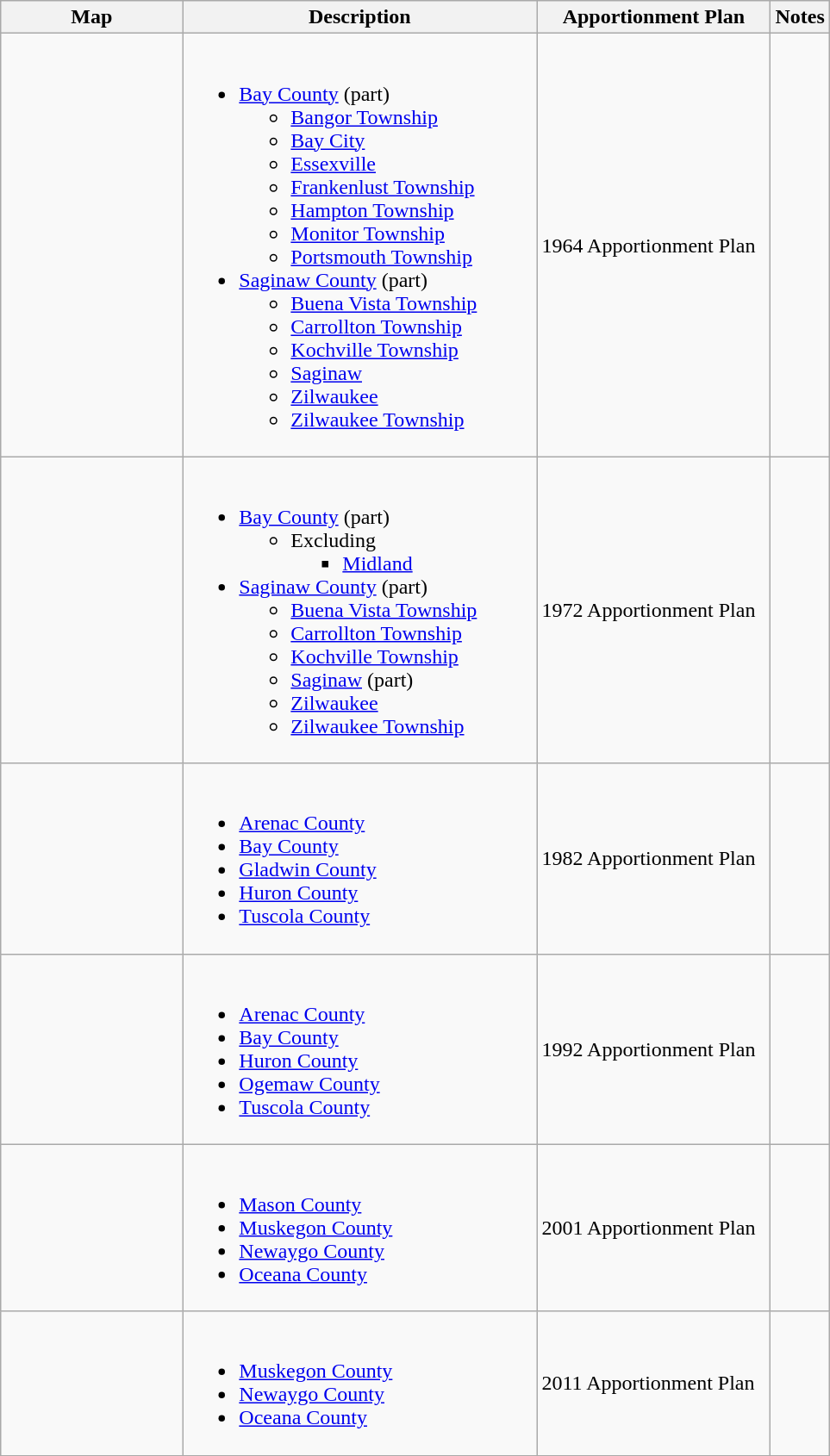<table class="wikitable sortable">
<tr>
<th style="width:100pt;">Map</th>
<th style="width:200pt;">Description</th>
<th style="width:130pt;">Apportionment Plan</th>
<th style="width:15pt;">Notes</th>
</tr>
<tr>
<td></td>
<td><br><ul><li><a href='#'>Bay County</a> (part)<ul><li><a href='#'>Bangor Township</a></li><li><a href='#'>Bay City</a></li><li><a href='#'>Essexville</a></li><li><a href='#'>Frankenlust Township</a></li><li><a href='#'>Hampton Township</a></li><li><a href='#'>Monitor Township</a></li><li><a href='#'>Portsmouth Township</a></li></ul></li><li><a href='#'>Saginaw County</a> (part)<ul><li><a href='#'>Buena Vista Township</a></li><li><a href='#'>Carrollton Township</a></li><li><a href='#'>Kochville Township</a></li><li><a href='#'>Saginaw</a></li><li><a href='#'>Zilwaukee</a></li><li><a href='#'>Zilwaukee Township</a></li></ul></li></ul></td>
<td>1964 Apportionment Plan</td>
<td></td>
</tr>
<tr>
<td></td>
<td><br><ul><li><a href='#'>Bay County</a> (part)<ul><li>Excluding<ul><li><a href='#'>Midland</a></li></ul></li></ul></li><li><a href='#'>Saginaw County</a> (part)<ul><li><a href='#'>Buena Vista Township</a></li><li><a href='#'>Carrollton Township</a></li><li><a href='#'>Kochville Township</a></li><li><a href='#'>Saginaw</a> (part)</li><li><a href='#'>Zilwaukee</a></li><li><a href='#'>Zilwaukee Township</a></li></ul></li></ul></td>
<td>1972 Apportionment Plan</td>
<td></td>
</tr>
<tr>
<td></td>
<td><br><ul><li><a href='#'>Arenac County</a></li><li><a href='#'>Bay County</a></li><li><a href='#'>Gladwin County</a></li><li><a href='#'>Huron County</a></li><li><a href='#'>Tuscola County</a></li></ul></td>
<td>1982 Apportionment Plan</td>
<td></td>
</tr>
<tr>
<td></td>
<td><br><ul><li><a href='#'>Arenac County</a></li><li><a href='#'>Bay County</a></li><li><a href='#'>Huron County</a></li><li><a href='#'>Ogemaw County</a></li><li><a href='#'>Tuscola County</a></li></ul></td>
<td>1992 Apportionment Plan</td>
<td></td>
</tr>
<tr>
<td></td>
<td><br><ul><li><a href='#'>Mason County</a></li><li><a href='#'>Muskegon County</a></li><li><a href='#'>Newaygo County</a></li><li><a href='#'>Oceana County</a></li></ul></td>
<td>2001 Apportionment Plan</td>
<td></td>
</tr>
<tr>
<td></td>
<td><br><ul><li><a href='#'>Muskegon County</a></li><li><a href='#'>Newaygo County</a></li><li><a href='#'>Oceana County</a></li></ul></td>
<td>2011 Apportionment Plan</td>
<td></td>
</tr>
<tr>
</tr>
</table>
